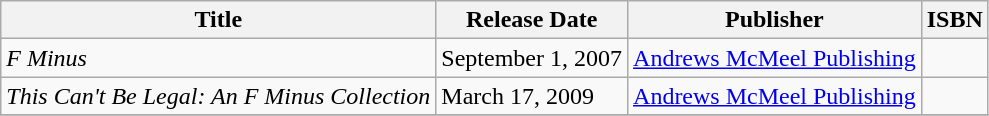<table class="wikitable">
<tr>
<th>Title</th>
<th>Release Date</th>
<th>Publisher</th>
<th>ISBN</th>
</tr>
<tr>
<td><em>F Minus</em></td>
<td>September 1, 2007</td>
<td><a href='#'>Andrews McMeel Publishing</a></td>
<td></td>
</tr>
<tr>
<td><em>This Can't Be Legal: An F Minus Collection</em></td>
<td>March 17, 2009</td>
<td><a href='#'>Andrews McMeel Publishing</a></td>
<td></td>
</tr>
<tr>
</tr>
</table>
